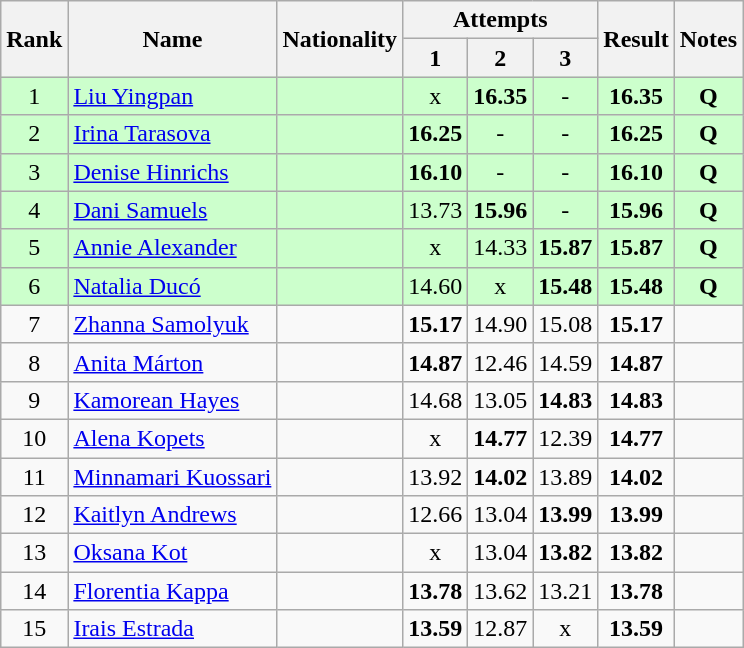<table class="wikitable sortable" style="text-align:center">
<tr>
<th rowspan=2>Rank</th>
<th rowspan=2>Name</th>
<th rowspan=2>Nationality</th>
<th colspan=3>Attempts</th>
<th rowspan=2>Result</th>
<th rowspan=2>Notes</th>
</tr>
<tr>
<th>1</th>
<th>2</th>
<th>3</th>
</tr>
<tr bgcolor=ccffcc>
<td>1</td>
<td align=left><a href='#'>Liu Yingpan</a></td>
<td align=left></td>
<td>x</td>
<td><strong>16.35</strong></td>
<td>-</td>
<td><strong>16.35</strong></td>
<td><strong>Q</strong></td>
</tr>
<tr bgcolor=ccffcc>
<td>2</td>
<td align=left><a href='#'>Irina Tarasova</a></td>
<td align=left></td>
<td><strong>16.25</strong></td>
<td>-</td>
<td>-</td>
<td><strong>16.25</strong></td>
<td><strong>Q</strong></td>
</tr>
<tr bgcolor=ccffcc>
<td>3</td>
<td align=left><a href='#'>Denise Hinrichs</a></td>
<td align=left></td>
<td><strong>16.10</strong></td>
<td>-</td>
<td>-</td>
<td><strong>16.10</strong></td>
<td><strong>Q</strong></td>
</tr>
<tr bgcolor=ccffcc>
<td>4</td>
<td align=left><a href='#'>Dani Samuels</a></td>
<td align=left></td>
<td>13.73</td>
<td><strong>15.96</strong></td>
<td>-</td>
<td><strong>15.96</strong></td>
<td><strong>Q</strong></td>
</tr>
<tr bgcolor=ccffcc>
<td>5</td>
<td align=left><a href='#'>Annie Alexander</a></td>
<td align=left></td>
<td>x</td>
<td>14.33</td>
<td><strong>15.87</strong></td>
<td><strong>15.87</strong></td>
<td><strong>Q</strong></td>
</tr>
<tr bgcolor=ccffcc>
<td>6</td>
<td align=left><a href='#'>Natalia Ducó</a></td>
<td align=left></td>
<td>14.60</td>
<td>x</td>
<td><strong>15.48</strong></td>
<td><strong>15.48</strong></td>
<td><strong>Q</strong></td>
</tr>
<tr>
<td>7</td>
<td align=left><a href='#'>Zhanna Samolyuk</a></td>
<td align=left></td>
<td><strong>15.17</strong></td>
<td>14.90</td>
<td>15.08</td>
<td><strong>15.17</strong></td>
<td></td>
</tr>
<tr>
<td>8</td>
<td align=left><a href='#'>Anita Márton</a></td>
<td align=left></td>
<td><strong>14.87</strong></td>
<td>12.46</td>
<td>14.59</td>
<td><strong>14.87</strong></td>
<td></td>
</tr>
<tr>
<td>9</td>
<td align=left><a href='#'>Kamorean Hayes</a></td>
<td align=left></td>
<td>14.68</td>
<td>13.05</td>
<td><strong>14.83</strong></td>
<td><strong>14.83</strong></td>
<td></td>
</tr>
<tr>
<td>10</td>
<td align=left><a href='#'>Alena Kopets</a></td>
<td align=left></td>
<td>x</td>
<td><strong>14.77</strong></td>
<td>12.39</td>
<td><strong>14.77</strong></td>
<td></td>
</tr>
<tr>
<td>11</td>
<td align=left><a href='#'>Minnamari Kuossari</a></td>
<td align=left></td>
<td>13.92</td>
<td><strong>14.02</strong></td>
<td>13.89</td>
<td><strong>14.02</strong></td>
<td></td>
</tr>
<tr>
<td>12</td>
<td align=left><a href='#'>Kaitlyn Andrews</a></td>
<td align=left></td>
<td>12.66</td>
<td>13.04</td>
<td><strong>13.99</strong></td>
<td><strong>13.99</strong></td>
<td></td>
</tr>
<tr>
<td>13</td>
<td align=left><a href='#'>Oksana Kot</a></td>
<td align=left></td>
<td>x</td>
<td>13.04</td>
<td><strong>13.82</strong></td>
<td><strong>13.82</strong></td>
<td></td>
</tr>
<tr>
<td>14</td>
<td align=left><a href='#'>Florentia Kappa</a></td>
<td align=left></td>
<td><strong>13.78</strong></td>
<td>13.62</td>
<td>13.21</td>
<td><strong>13.78</strong></td>
<td></td>
</tr>
<tr>
<td>15</td>
<td align=left><a href='#'>Irais Estrada</a></td>
<td align=left></td>
<td><strong>13.59</strong></td>
<td>12.87</td>
<td>x</td>
<td><strong>13.59</strong></td>
<td></td>
</tr>
</table>
